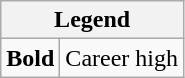<table class="wikitable mw-collapsible">
<tr>
<th colspan="2">Legend</th>
</tr>
<tr>
<td><strong>Bold</strong></td>
<td>Career high</td>
</tr>
</table>
